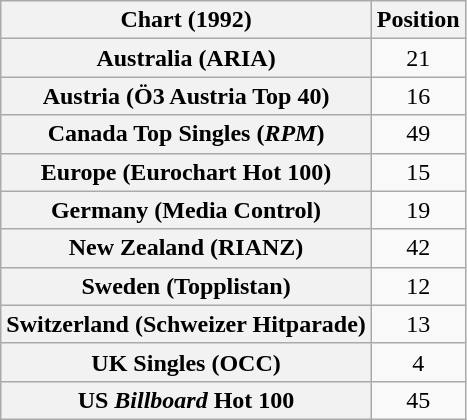<table class="wikitable sortable plainrowheaders" style="text-align:center">
<tr>
<th>Chart (1992)</th>
<th>Position</th>
</tr>
<tr>
<th scope="row">Australia (ARIA)</th>
<td>21</td>
</tr>
<tr>
<th scope="row">Austria (Ö3 Austria Top 40)</th>
<td>16</td>
</tr>
<tr>
<th scope="row">Canada Top Singles (<em>RPM</em>)</th>
<td>49</td>
</tr>
<tr>
<th scope="row">Europe (Eurochart Hot 100)</th>
<td>15</td>
</tr>
<tr>
<th scope="row">Germany (Media Control)</th>
<td>19</td>
</tr>
<tr>
<th scope="row">New Zealand (RIANZ)</th>
<td>42</td>
</tr>
<tr>
<th scope="row">Sweden (Topplistan)</th>
<td>12</td>
</tr>
<tr>
<th scope="row">Switzerland (Schweizer Hitparade)</th>
<td>13</td>
</tr>
<tr>
<th scope="row">UK Singles (OCC)</th>
<td>4</td>
</tr>
<tr>
<th scope="row">US <em>Billboard</em> Hot 100</th>
<td>45</td>
</tr>
</table>
